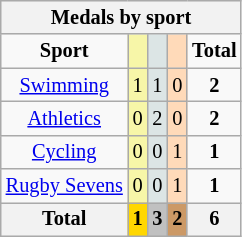<table class="wikitable" style="font-size:85%">
<tr style="background:#efefef;">
<th colspan=7><strong>Medals by sport</strong></th>
</tr>
<tr align=center>
<td><strong>Sport</strong></td>
<td bgcolor=#f7f6a8></td>
<td bgcolor=#dce5e5></td>
<td bgcolor=#ffdab9></td>
<td><strong>Total</strong></td>
</tr>
<tr align=center>
<td><a href='#'>Swimming</a></td>
<td style="background:#F7F6A8;">1</td>
<td style="background:#DCE5E5;">1</td>
<td style="background:#FFDAB9;">0</td>
<td><strong>2</strong></td>
</tr>
<tr align=center>
<td><a href='#'>Athletics</a></td>
<td style="background:#F7F6A8;">0</td>
<td style="background:#DCE5E5;">2</td>
<td style="background:#FFDAB9;">0</td>
<td><strong>2</strong></td>
</tr>
<tr align=center>
<td><a href='#'>Cycling</a></td>
<td style="background:#F7F6A8;">0</td>
<td style="background:#DCE5E5;">0</td>
<td style="background:#FFDAB9;">1</td>
<td><strong>1</strong></td>
</tr>
<tr align=center>
<td><a href='#'>Rugby Sevens</a></td>
<td style="background:#F7F6A8;">0</td>
<td style="background:#DCE5E5;">0</td>
<td style="background:#FFDAB9;">1</td>
<td><strong>1</strong></td>
</tr>
<tr align=center>
<th><strong>Total</strong></th>
<th style="background:gold;"><strong>1</strong></th>
<th style="background:silver;"><strong>3</strong></th>
<th style="background:#c96;"><strong>2</strong></th>
<th><strong>6</strong></th>
</tr>
</table>
